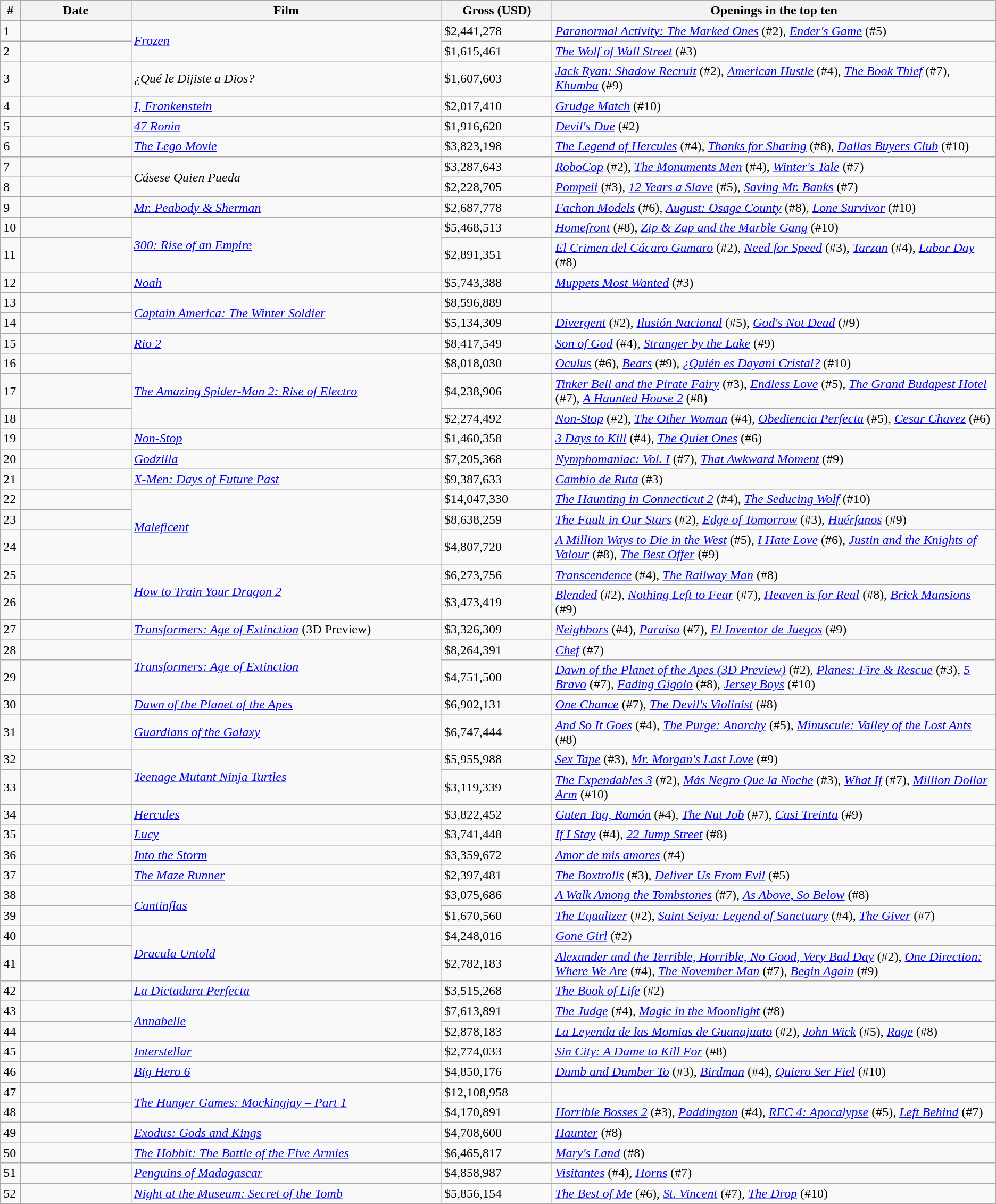<table class="wikitable sortable">
<tr>
<th style="width:1%;">#</th>
<th style="width:10%;">Date</th>
<th style="width:28%;">Film</th>
<th style="width:10%;">Gross (USD)</th>
<th style="width:40%;">Openings in the top ten</th>
</tr>
<tr>
<td>1</td>
<td></td>
<td rowspan="2"><em><a href='#'>Frozen</a></em></td>
<td>$2,441,278</td>
<td><em><a href='#'>Paranormal Activity: The Marked Ones</a></em> (#2), <em><a href='#'>Ender's Game</a></em> (#5)</td>
</tr>
<tr>
<td>2</td>
<td></td>
<td>$1,615,461</td>
<td><em><a href='#'>The Wolf of Wall Street</a></em> (#3)</td>
</tr>
<tr>
<td>3</td>
<td></td>
<td><em>¿Qué le Dijiste a Dios?</em></td>
<td>$1,607,603</td>
<td><em><a href='#'>Jack Ryan: Shadow Recruit</a></em> (#2), <em><a href='#'>American Hustle</a></em> (#4), <em><a href='#'>The Book Thief</a></em> (#7), <em><a href='#'>Khumba</a></em> (#9)</td>
</tr>
<tr>
<td>4</td>
<td></td>
<td><em><a href='#'>I, Frankenstein</a></em></td>
<td>$2,017,410</td>
<td><em><a href='#'>Grudge Match</a></em> (#10)</td>
</tr>
<tr>
<td>5</td>
<td></td>
<td><em><a href='#'>47 Ronin</a></em></td>
<td>$1,916,620</td>
<td><em><a href='#'>Devil's Due</a></em> (#2)</td>
</tr>
<tr>
<td>6</td>
<td></td>
<td><em><a href='#'>The Lego Movie</a></em></td>
<td>$3,823,198</td>
<td><em><a href='#'>The Legend of Hercules</a></em> (#4), <em><a href='#'>Thanks for Sharing</a></em> (#8), <em><a href='#'>Dallas Buyers Club</a></em> (#10)</td>
</tr>
<tr>
<td>7</td>
<td></td>
<td rowspan="2"><em>Cásese Quien Pueda</em></td>
<td>$3,287,643</td>
<td><em><a href='#'>RoboCop</a></em> (#2), <em><a href='#'>The Monuments Men</a></em> (#4), <em><a href='#'>Winter's Tale</a></em> (#7)</td>
</tr>
<tr>
<td>8</td>
<td></td>
<td>$2,228,705</td>
<td><em><a href='#'>Pompeii</a></em> (#3), <em><a href='#'>12 Years a Slave</a></em> (#5), <em><a href='#'>Saving Mr. Banks</a></em> (#7)</td>
</tr>
<tr>
<td>9</td>
<td></td>
<td><em><a href='#'>Mr. Peabody & Sherman</a></em></td>
<td>$2,687,778</td>
<td><em><a href='#'>Fachon Models</a></em> (#6), <em><a href='#'>August: Osage County</a></em> (#8), <em><a href='#'>Lone Survivor</a></em> (#10)</td>
</tr>
<tr>
<td>10</td>
<td></td>
<td rowspan="2"><em><a href='#'>300: Rise of an Empire</a></em></td>
<td>$5,468,513</td>
<td><em><a href='#'>Homefront</a></em> (#8), <em><a href='#'>Zip & Zap and the Marble Gang</a></em> (#10)</td>
</tr>
<tr>
<td>11</td>
<td></td>
<td>$2,891,351</td>
<td><em><a href='#'>El Crimen del Cácaro Gumaro</a></em> (#2), <em><a href='#'>Need for Speed</a></em> (#3), <em><a href='#'>Tarzan</a></em> (#4), <em><a href='#'>Labor Day</a></em> (#8)</td>
</tr>
<tr>
<td>12</td>
<td></td>
<td><em><a href='#'>Noah</a></em></td>
<td>$5,743,388</td>
<td><em><a href='#'>Muppets Most Wanted</a></em> (#3)</td>
</tr>
<tr>
<td>13</td>
<td></td>
<td rowspan="2"><em><a href='#'>Captain America: The Winter Soldier</a></em></td>
<td>$8,596,889</td>
<td></td>
</tr>
<tr>
<td>14</td>
<td></td>
<td>$5,134,309</td>
<td><em><a href='#'>Divergent</a></em> (#2), <em><a href='#'>Ilusión Nacional</a></em> (#5), <em><a href='#'>God's Not Dead</a></em> (#9)</td>
</tr>
<tr>
<td>15</td>
<td></td>
<td><em><a href='#'>Rio 2</a></em></td>
<td>$8,417,549</td>
<td><em><a href='#'>Son of God</a></em> (#4), <em><a href='#'>Stranger by the Lake</a></em> (#9)</td>
</tr>
<tr>
<td>16</td>
<td></td>
<td rowspan="3"><em><a href='#'>The Amazing Spider-Man 2: Rise of Electro</a></em></td>
<td>$8,018,030</td>
<td><em><a href='#'>Oculus</a></em> (#6), <em><a href='#'>Bears</a></em> (#9), <em><a href='#'>¿Quién es Dayani Cristal?</a></em> (#10)</td>
</tr>
<tr>
<td>17</td>
<td></td>
<td>$4,238,906</td>
<td><em><a href='#'>Tinker Bell and the Pirate Fairy</a></em> (#3), <em><a href='#'>Endless Love</a></em> (#5), <em><a href='#'>The Grand Budapest Hotel</a></em> (#7), <em><a href='#'>A Haunted House 2</a></em> (#8)</td>
</tr>
<tr>
<td>18</td>
<td></td>
<td>$2,274,492</td>
<td><em><a href='#'>Non-Stop</a></em> (#2), <em><a href='#'>The Other Woman</a></em> (#4), <em><a href='#'>Obediencia Perfecta</a></em> (#5), <em><a href='#'>Cesar Chavez</a></em> (#6)</td>
</tr>
<tr>
<td>19</td>
<td></td>
<td><em><a href='#'>Non-Stop</a></em></td>
<td>$1,460,358</td>
<td><em><a href='#'>3 Days to Kill</a></em> (#4), <em><a href='#'>The Quiet Ones</a></em> (#6)</td>
</tr>
<tr>
<td>20</td>
<td></td>
<td><em><a href='#'>Godzilla</a></em></td>
<td>$7,205,368</td>
<td><em><a href='#'>Nymphomaniac: Vol. I</a></em> (#7), <em><a href='#'>That Awkward Moment</a></em> (#9)</td>
</tr>
<tr>
<td>21</td>
<td></td>
<td><em><a href='#'>X-Men: Days of Future Past</a></em></td>
<td>$9,387,633</td>
<td><em><a href='#'>Cambio de Ruta</a></em> (#3)</td>
</tr>
<tr>
<td>22</td>
<td></td>
<td rowspan="3"><em><a href='#'>Maleficent</a></em></td>
<td>$14,047,330</td>
<td><em><a href='#'>The Haunting in Connecticut 2</a></em> (#4), <em><a href='#'>The Seducing Wolf</a></em> (#10)</td>
</tr>
<tr>
<td>23</td>
<td></td>
<td>$8,638,259</td>
<td><em><a href='#'>The Fault in Our Stars</a></em> (#2), <em><a href='#'>Edge of Tomorrow</a></em> (#3), <em><a href='#'>Huérfanos</a></em> (#9)</td>
</tr>
<tr>
<td>24</td>
<td></td>
<td>$4,807,720</td>
<td><em><a href='#'>A Million Ways to Die in the West</a></em> (#5), <em><a href='#'>I Hate Love</a></em> (#6), <em><a href='#'>Justin and the Knights of Valour</a></em> (#8), <em><a href='#'>The Best Offer</a></em> (#9)</td>
</tr>
<tr>
<td>25</td>
<td></td>
<td rowspan="2"><em><a href='#'>How to Train Your Dragon 2</a></em></td>
<td>$6,273,756</td>
<td><em> <a href='#'>Transcendence</a></em> (#4), <em> <a href='#'>The Railway Man</a></em> (#8)</td>
</tr>
<tr>
<td>26</td>
<td></td>
<td>$3,473,419</td>
<td><em><a href='#'>Blended</a></em> (#2), <em> <a href='#'>Nothing Left to Fear</a></em> (#7), <em><a href='#'>Heaven is for Real</a></em> (#8), <em><a href='#'>Brick Mansions</a></em> (#9)</td>
</tr>
<tr>
<td>27</td>
<td></td>
<td><em><a href='#'>Transformers: Age of Extinction</a></em> (3D Preview)</td>
<td>$3,326,309</td>
<td><em><a href='#'>Neighbors</a></em> (#4), <em> <a href='#'>Paraíso</a></em> (#7), <em><a href='#'>El Inventor de Juegos</a></em> (#9)</td>
</tr>
<tr>
<td>28</td>
<td></td>
<td rowspan="2"><em><a href='#'>Transformers: Age of Extinction</a></em></td>
<td>$8,264,391</td>
<td><em><a href='#'>Chef</a></em> (#7)</td>
</tr>
<tr>
<td>29</td>
<td></td>
<td>$4,751,500</td>
<td><em><a href='#'>Dawn of the Planet of the Apes (3D Preview)</a></em> (#2), <em><a href='#'>Planes: Fire & Rescue</a></em> (#3), <em><a href='#'>5 Bravo</a></em> (#7), <em><a href='#'>Fading Gigolo</a></em> (#8), <em><a href='#'>Jersey Boys</a></em> (#10)</td>
</tr>
<tr>
<td>30</td>
<td></td>
<td><em><a href='#'>Dawn of the Planet of the Apes</a></em></td>
<td>$6,902,131</td>
<td><em><a href='#'>One Chance</a></em> (#7), <em><a href='#'>The Devil's Violinist</a></em> (#8)</td>
</tr>
<tr>
<td>31</td>
<td></td>
<td><em><a href='#'>Guardians of the Galaxy</a></em></td>
<td>$6,747,444</td>
<td><em><a href='#'>And So It Goes</a></em> (#4), <em><a href='#'>The Purge: Anarchy</a></em> (#5), <em><a href='#'>Minuscule: Valley of the Lost Ants</a></em> (#8)</td>
</tr>
<tr>
<td>32</td>
<td></td>
<td rowspan="2"><em><a href='#'>Teenage Mutant Ninja Turtles</a></em></td>
<td>$5,955,988</td>
<td><em><a href='#'>Sex Tape</a></em> (#3), <em><a href='#'>Mr. Morgan's Last Love</a></em> (#9)</td>
</tr>
<tr>
<td>33</td>
<td></td>
<td>$3,119,339</td>
<td><em><a href='#'>The Expendables 3</a></em> (#2), <em><a href='#'>Más Negro Que la Noche</a></em> (#3), <em><a href='#'>What If</a></em> (#7), <em><a href='#'>Million Dollar Arm</a></em> (#10)</td>
</tr>
<tr>
<td>34</td>
<td></td>
<td><em><a href='#'>Hercules</a></em></td>
<td>$3,822,452</td>
<td><em><a href='#'>Guten Tag, Ramón</a></em> (#4), <em><a href='#'>The Nut Job</a></em> (#7), <em><a href='#'>Casi Treinta</a></em> (#9)</td>
</tr>
<tr>
<td>35</td>
<td></td>
<td><em><a href='#'>Lucy</a></em></td>
<td>$3,741,448</td>
<td><em><a href='#'>If I Stay</a></em> (#4), <em><a href='#'>22 Jump Street</a></em> (#8)</td>
</tr>
<tr>
<td>36</td>
<td></td>
<td><em><a href='#'>Into the Storm</a></em></td>
<td>$3,359,672</td>
<td><em><a href='#'>Amor de mis amores</a></em> (#4)</td>
</tr>
<tr>
<td>37</td>
<td></td>
<td><em><a href='#'>The Maze Runner</a></em></td>
<td>$2,397,481</td>
<td><em><a href='#'>The Boxtrolls</a></em> (#3), <em><a href='#'>Deliver Us From Evil</a></em> (#5)</td>
</tr>
<tr>
<td>38</td>
<td></td>
<td rowspan="2"><em><a href='#'>Cantinflas</a></em></td>
<td>$3,075,686</td>
<td><em><a href='#'>A Walk Among the Tombstones</a></em> (#7), <em><a href='#'>As Above, So Below</a></em> (#8)</td>
</tr>
<tr>
<td>39</td>
<td></td>
<td>$1,670,560</td>
<td><em><a href='#'>The Equalizer</a></em> (#2), <em><a href='#'>Saint Seiya: Legend of Sanctuary</a></em> (#4), <em><a href='#'>The Giver</a></em> (#7)</td>
</tr>
<tr>
<td>40</td>
<td></td>
<td rowspan="2"><em><a href='#'>Dracula Untold</a></em></td>
<td>$4,248,016</td>
<td><em><a href='#'>Gone Girl</a></em> (#2)</td>
</tr>
<tr>
<td>41</td>
<td></td>
<td>$2,782,183</td>
<td><em><a href='#'>Alexander and the Terrible, Horrible, No Good, Very Bad Day</a></em> (#2), <em><a href='#'>One Direction: Where We Are</a></em> (#4), <em><a href='#'>The November Man</a></em> (#7), <em><a href='#'>Begin Again</a></em> (#9)</td>
</tr>
<tr>
<td>42</td>
<td></td>
<td><em><a href='#'>La Dictadura Perfecta</a></em></td>
<td>$3,515,268</td>
<td><em><a href='#'>The Book of Life</a></em> (#2)</td>
</tr>
<tr>
<td>43</td>
<td></td>
<td rowspan="2"><em><a href='#'>Annabelle</a></em></td>
<td>$7,613,891</td>
<td><em><a href='#'>The Judge</a></em> (#4), <em><a href='#'>Magic in the Moonlight</a></em> (#8)</td>
</tr>
<tr>
<td>44</td>
<td></td>
<td>$2,878,183</td>
<td><em><a href='#'>La Leyenda de las Momias de Guanajuato</a></em> (#2), <em><a href='#'>John Wick</a></em> (#5), <em><a href='#'>Rage</a></em> (#8)</td>
</tr>
<tr>
<td>45</td>
<td></td>
<td><em><a href='#'>Interstellar</a></em></td>
<td>$2,774,033</td>
<td><em><a href='#'>Sin City: A Dame to Kill For</a></em> (#8)</td>
</tr>
<tr>
<td>46</td>
<td></td>
<td><em><a href='#'>Big Hero 6</a></em></td>
<td>$4,850,176</td>
<td><em><a href='#'>Dumb and Dumber To</a></em> (#3), <em><a href='#'>Birdman</a></em> (#4), <em><a href='#'>Quiero Ser Fiel</a></em> (#10)</td>
</tr>
<tr>
<td>47</td>
<td></td>
<td rowspan="2"><em><a href='#'>The Hunger Games: Mockingjay – Part 1</a></em></td>
<td>$12,108,958</td>
<td></td>
</tr>
<tr>
<td>48</td>
<td></td>
<td>$4,170,891</td>
<td><em><a href='#'>Horrible Bosses 2</a></em> (#3), <em><a href='#'>Paddington</a></em> (#4), <em><a href='#'>REC 4: Apocalypse</a></em> (#5), <em><a href='#'>Left Behind</a></em> (#7)</td>
</tr>
<tr>
<td>49</td>
<td></td>
<td><em><a href='#'>Exodus: Gods and Kings</a></em></td>
<td>$4,708,600</td>
<td><em><a href='#'>Haunter</a></em> (#8)</td>
</tr>
<tr>
<td>50</td>
<td></td>
<td><em><a href='#'>The Hobbit: The Battle of the Five Armies</a></em></td>
<td>$6,465,817</td>
<td><em><a href='#'>Mary's Land</a></em> (#8)</td>
</tr>
<tr>
<td>51</td>
<td></td>
<td><em><a href='#'>Penguins of Madagascar</a></em></td>
<td>$4,858,987</td>
<td><em><a href='#'>Visitantes</a></em> (#4), <em><a href='#'>Horns</a></em> (#7)</td>
</tr>
<tr>
<td>52</td>
<td></td>
<td><em><a href='#'>Night at the Museum: Secret of the Tomb</a></em></td>
<td>$5,856,154</td>
<td><em><a href='#'>The Best of Me</a></em> (#6), <em><a href='#'>St. Vincent</a></em> (#7), <em><a href='#'>The Drop</a></em> (#10)</td>
</tr>
</table>
